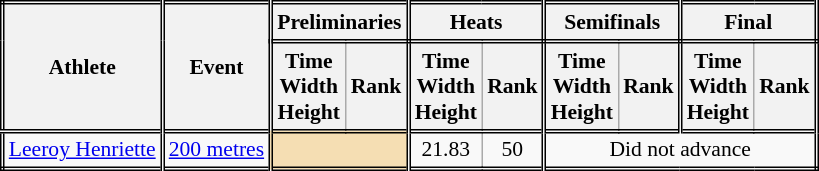<table class=wikitable style="font-size:90%; border: double;">
<tr>
<th rowspan="2" style="border-right:double">Athlete</th>
<th rowspan="2" style="border-right:double">Event</th>
<th colspan="2" style="border-right:double; border-bottom:double;">Preliminaries</th>
<th colspan="2" style="border-right:double; border-bottom:double;">Heats</th>
<th colspan="2" style="border-right:double; border-bottom:double;">Semifinals</th>
<th colspan="2" style="border-right:double; border-bottom:double;">Final</th>
</tr>
<tr>
<th>Time<br>Width<br>Height</th>
<th style="border-right:double">Rank</th>
<th>Time<br>Width<br>Height</th>
<th style="border-right:double">Rank</th>
<th>Time<br>Width<br>Height</th>
<th style="border-right:double">Rank</th>
<th>Time<br>Width<br>Height</th>
<th style="border-right:double">Rank</th>
</tr>
<tr style="border-top: double;">
<td style="border-right:double"><a href='#'>Leeroy Henriette</a></td>
<td style="border-right:double"><a href='#'>200 metres</a></td>
<td style="border-right:double" colspan= 2 bgcolor="wheat"></td>
<td align=center>21.83</td>
<td align=center style="border-right:double">50</td>
<td colspan="4" align=center>Did not advance</td>
</tr>
</table>
